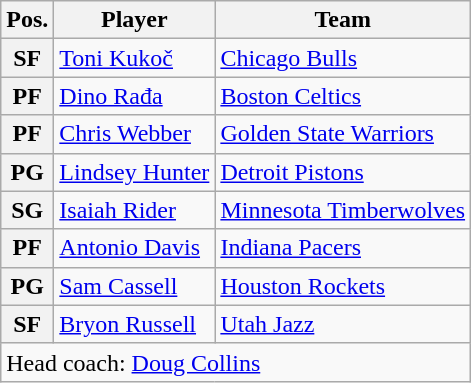<table class="wikitable">
<tr>
<th>Pos.</th>
<th>Player</th>
<th>Team</th>
</tr>
<tr>
<th>SF</th>
<td><a href='#'>Toni Kukoč</a></td>
<td><a href='#'>Chicago Bulls</a></td>
</tr>
<tr>
<th>PF</th>
<td><a href='#'>Dino Rađa</a></td>
<td><a href='#'>Boston Celtics</a></td>
</tr>
<tr>
<th>PF</th>
<td><a href='#'>Chris Webber</a></td>
<td><a href='#'>Golden State Warriors</a></td>
</tr>
<tr>
<th>PG</th>
<td><a href='#'>Lindsey Hunter</a></td>
<td><a href='#'>Detroit Pistons</a></td>
</tr>
<tr>
<th>SG</th>
<td><a href='#'>Isaiah Rider</a></td>
<td><a href='#'>Minnesota Timberwolves</a></td>
</tr>
<tr>
<th>PF</th>
<td><a href='#'>Antonio Davis</a></td>
<td><a href='#'>Indiana Pacers</a></td>
</tr>
<tr>
<th>PG</th>
<td><a href='#'>Sam Cassell</a></td>
<td><a href='#'>Houston Rockets</a></td>
</tr>
<tr>
<th>SF</th>
<td><a href='#'>Bryon Russell</a></td>
<td><a href='#'>Utah Jazz</a></td>
</tr>
<tr>
<td colspan="3">Head coach: <a href='#'>Doug Collins</a></td>
</tr>
</table>
